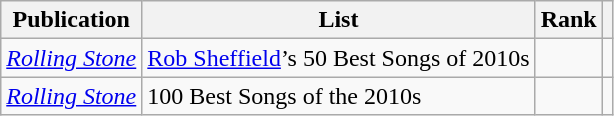<table class="sortable wikitable">
<tr>
<th>Publication</th>
<th>List</th>
<th>Rank</th>
<th class="unsortable"></th>
</tr>
<tr>
<td><em><a href='#'>Rolling Stone</a></em></td>
<td><a href='#'>Rob Sheffield</a>’s 50 Best Songs of 2010s</td>
<td></td>
<td></td>
</tr>
<tr>
<td><em><a href='#'>Rolling Stone</a></em></td>
<td>100 Best Songs of the 2010s</td>
<td></td>
<td></td>
</tr>
</table>
